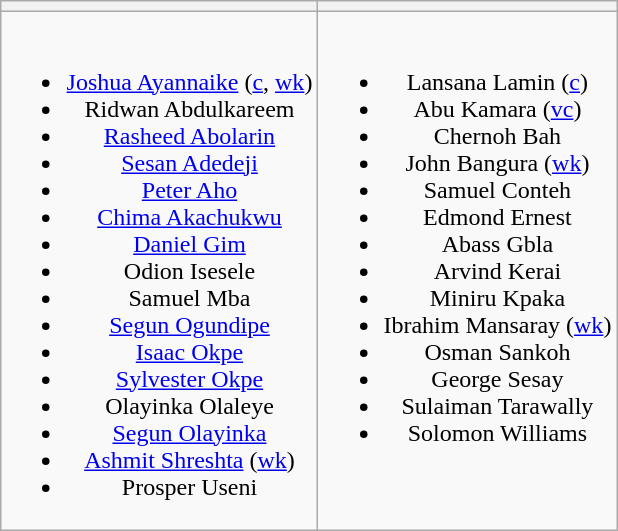<table class="wikitable" style="text-align:center; margin:auto">
<tr>
<th></th>
<th></th>
</tr>
<tr style="vertical-align:top">
<td><br><ul><li><a href='#'>Joshua Ayannaike</a> (<a href='#'>c</a>, <a href='#'>wk</a>)</li><li>Ridwan Abdulkareem</li><li><a href='#'>Rasheed Abolarin</a></li><li><a href='#'>Sesan Adedeji</a></li><li><a href='#'>Peter Aho</a></li><li><a href='#'>Chima Akachukwu</a></li><li><a href='#'>Daniel Gim</a></li><li>Odion Isesele</li><li>Samuel Mba</li><li><a href='#'>Segun Ogundipe</a></li><li><a href='#'>Isaac Okpe</a></li><li><a href='#'>Sylvester Okpe</a></li><li>Olayinka Olaleye</li><li><a href='#'>Segun Olayinka</a></li><li><a href='#'>Ashmit Shreshta</a> (<a href='#'>wk</a>)</li><li>Prosper Useni</li></ul></td>
<td><br><ul><li>Lansana Lamin (<a href='#'>c</a>)</li><li>Abu Kamara (<a href='#'>vc</a>)</li><li>Chernoh Bah</li><li>John Bangura (<a href='#'>wk</a>)</li><li>Samuel Conteh</li><li>Edmond Ernest</li><li>Abass Gbla</li><li>Arvind Kerai</li><li>Miniru Kpaka</li><li>Ibrahim Mansaray (<a href='#'>wk</a>)</li><li>Osman Sankoh</li><li>George Sesay</li><li>Sulaiman Tarawally</li><li>Solomon Williams</li></ul></td>
</tr>
</table>
